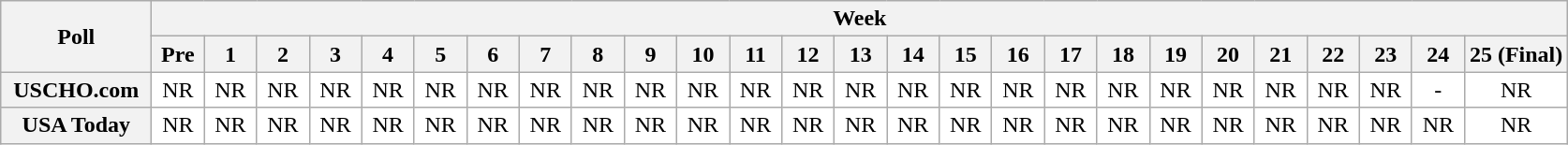<table class="wikitable" style="white-space:nowrap;">
<tr>
<th scope="col" width="100" rowspan="2">Poll</th>
<th colspan="26">Week</th>
</tr>
<tr>
<th scope="col" width="30">Pre</th>
<th scope="col" width="30">1</th>
<th scope="col" width="30">2</th>
<th scope="col" width="30">3</th>
<th scope="col" width="30">4</th>
<th scope="col" width="30">5</th>
<th scope="col" width="30">6</th>
<th scope="col" width="30">7</th>
<th scope="col" width="30">8</th>
<th scope="col" width="30">9</th>
<th scope="col" width="30">10</th>
<th scope="col" width="30">11</th>
<th scope="col" width="30">12</th>
<th scope="col" width="30">13</th>
<th scope="col" width="30">14</th>
<th scope="col" width="30">15</th>
<th scope="col" width="30">16</th>
<th scope="col" width="30">17</th>
<th scope="col" width="30">18</th>
<th scope="col" width="30">19</th>
<th scope="col" width="30">20</th>
<th scope="col" width="30">21</th>
<th scope="col" width="30">22</th>
<th scope="col" width="30">23</th>
<th scope="col" width="30">24</th>
<th scope="col" width="30">25 (Final)</th>
</tr>
<tr style="text-align:center;">
<th>USCHO.com</th>
<td bgcolor=FFFFFF>NR</td>
<td bgcolor=FFFFFF>NR</td>
<td bgcolor=FFFFFF>NR</td>
<td bgcolor=FFFFFF>NR</td>
<td bgcolor=FFFFFF>NR</td>
<td bgcolor=FFFFFF>NR</td>
<td bgcolor=FFFFFF>NR</td>
<td bgcolor=FFFFFF>NR</td>
<td bgcolor=FFFFFF>NR</td>
<td bgcolor=FFFFFF>NR</td>
<td bgcolor=FFFFFF>NR</td>
<td bgcolor=FFFFFF>NR</td>
<td bgcolor=FFFFFF>NR</td>
<td bgcolor=FFFFFF>NR</td>
<td bgcolor=FFFFFF>NR</td>
<td bgcolor=FFFFFF>NR</td>
<td bgcolor=FFFFFF>NR</td>
<td bgcolor=FFFFFF>NR</td>
<td bgcolor=FFFFFF>NR</td>
<td bgcolor=FFFFFF>NR</td>
<td bgcolor=FFFFFF>NR</td>
<td bgcolor=FFFFFF>NR</td>
<td bgcolor=FFFFFF>NR</td>
<td bgcolor=FFFFFF>NR</td>
<td bgcolor=FFFFFF>-</td>
<td bgcolor=FFFFFF>NR</td>
</tr>
<tr style="text-align:center;">
<th>USA Today</th>
<td bgcolor=FFFFFF>NR</td>
<td bgcolor=FFFFFF>NR</td>
<td bgcolor=FFFFFF>NR</td>
<td bgcolor=FFFFFF>NR</td>
<td bgcolor=FFFFFF>NR</td>
<td bgcolor=FFFFFF>NR</td>
<td bgcolor=FFFFFF>NR</td>
<td bgcolor=FFFFFF>NR</td>
<td bgcolor=FFFFFF>NR</td>
<td bgcolor=FFFFFF>NR</td>
<td bgcolor=FFFFFF>NR</td>
<td bgcolor=FFFFFF>NR</td>
<td bgcolor=FFFFFF>NR</td>
<td bgcolor=FFFFFF>NR</td>
<td bgcolor=FFFFFF>NR</td>
<td bgcolor=FFFFFF>NR</td>
<td bgcolor=FFFFFF>NR</td>
<td bgcolor=FFFFFF>NR</td>
<td bgcolor=FFFFFF>NR</td>
<td bgcolor=FFFFFF>NR</td>
<td bgcolor=FFFFFF>NR</td>
<td bgcolor=FFFFFF>NR</td>
<td bgcolor=FFFFFF>NR</td>
<td bgcolor=FFFFFF>NR</td>
<td bgcolor=FFFFFF>NR</td>
<td bgcolor=FFFFFF>NR</td>
</tr>
</table>
